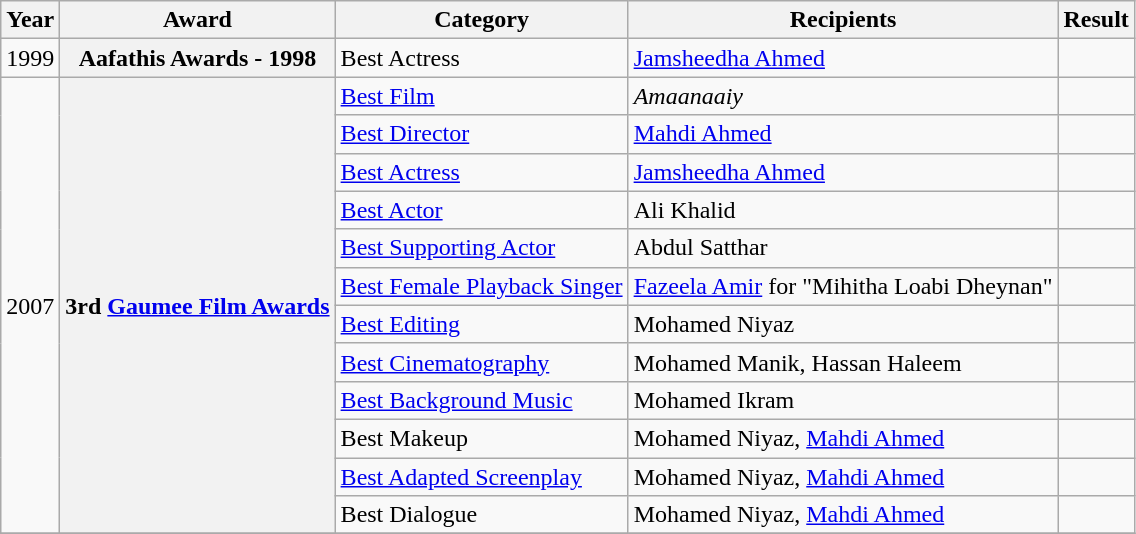<table class="wikitable plainrowheaders sortable">
<tr>
<th>Year</th>
<th scope="col">Award</th>
<th scope="col">Category</th>
<th scope="col">Recipients</th>
<th scope="col">Result</th>
</tr>
<tr>
<td>1999</td>
<th scope="row">Aafathis Awards - 1998</th>
<td>Best Actress</td>
<td><a href='#'>Jamsheedha Ahmed</a></td>
<td></td>
</tr>
<tr>
<td rowspan="12">2007</td>
<th rowspan="12" scope="row">3rd <a href='#'>Gaumee Film Awards</a></th>
<td><a href='#'>Best Film</a></td>
<td><em>Amaanaaiy</em></td>
<td></td>
</tr>
<tr>
<td><a href='#'>Best Director</a></td>
<td><a href='#'>Mahdi Ahmed</a></td>
<td></td>
</tr>
<tr>
<td><a href='#'>Best Actress</a></td>
<td><a href='#'>Jamsheedha Ahmed</a></td>
<td></td>
</tr>
<tr>
<td><a href='#'>Best Actor</a></td>
<td>Ali Khalid</td>
<td></td>
</tr>
<tr>
<td><a href='#'>Best Supporting Actor</a></td>
<td>Abdul Satthar</td>
<td></td>
</tr>
<tr>
<td><a href='#'>Best Female Playback Singer</a></td>
<td><a href='#'>Fazeela Amir</a> for "Mihitha Loabi Dheynan"</td>
<td></td>
</tr>
<tr>
<td><a href='#'>Best Editing</a></td>
<td>Mohamed Niyaz</td>
<td></td>
</tr>
<tr>
<td><a href='#'>Best Cinematography</a></td>
<td>Mohamed Manik, Hassan Haleem</td>
<td></td>
</tr>
<tr>
<td><a href='#'>Best Background Music</a></td>
<td>Mohamed Ikram</td>
<td></td>
</tr>
<tr>
<td Best Makeup>Best Makeup</td>
<td>Mohamed Niyaz, <a href='#'>Mahdi Ahmed</a></td>
<td></td>
</tr>
<tr>
<td><a href='#'>Best Adapted Screenplay</a></td>
<td>Mohamed Niyaz, <a href='#'>Mahdi Ahmed</a></td>
<td></td>
</tr>
<tr>
<td>Best Dialogue</td>
<td>Mohamed Niyaz, <a href='#'>Mahdi Ahmed</a></td>
<td></td>
</tr>
<tr>
</tr>
</table>
